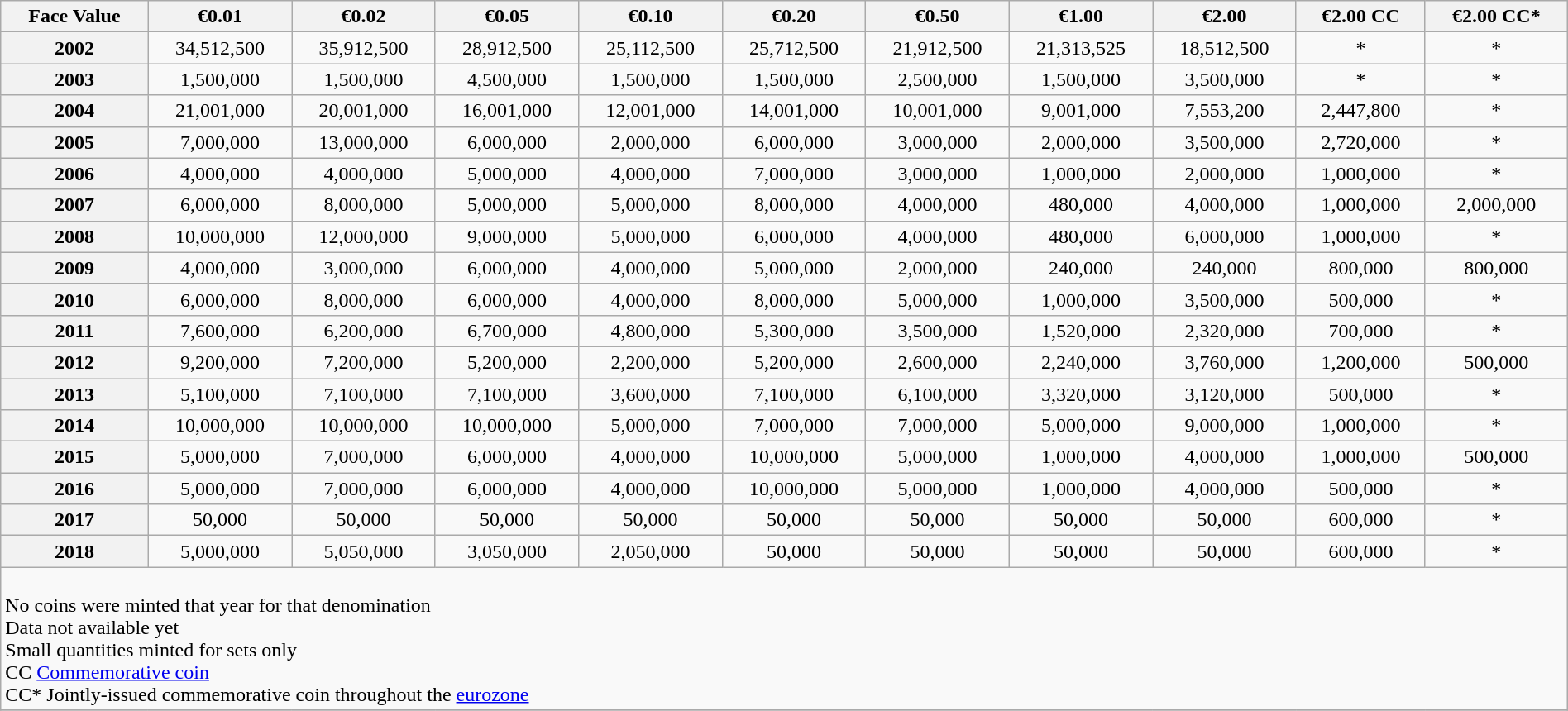<table class="wikitable" style="width:100%;text-align:center">
<tr>
<th>Face Value </th>
<th>€0.01</th>
<th>€0.02</th>
<th>€0.05</th>
<th>€0.10</th>
<th>€0.20</th>
<th>€0.50</th>
<th>€1.00</th>
<th>€2.00</th>
<th>€2.00 CC</th>
<th>€2.00 CC*</th>
</tr>
<tr>
<th>2002</th>
<td>34,512,500</td>
<td>35,912,500</td>
<td>28,912,500</td>
<td>25,112,500</td>
<td>25,712,500</td>
<td>21,912,500</td>
<td>21,313,525</td>
<td>18,512,500</td>
<td>*</td>
<td>*</td>
</tr>
<tr>
<th>2003</th>
<td>1,500,000</td>
<td>1,500,000</td>
<td>4,500,000</td>
<td>1,500,000</td>
<td>1,500,000</td>
<td>2,500,000</td>
<td>1,500,000</td>
<td>3,500,000</td>
<td>*</td>
<td>*</td>
</tr>
<tr>
<th>2004</th>
<td>21,001,000</td>
<td>20,001,000</td>
<td>16,001,000</td>
<td>12,001,000</td>
<td>14,001,000</td>
<td>10,001,000</td>
<td>9,001,000</td>
<td>7,553,200</td>
<td>2,447,800</td>
<td>*</td>
</tr>
<tr>
<th>2005</th>
<td>7,000,000</td>
<td>13,000,000</td>
<td>6,000,000</td>
<td>2,000,000</td>
<td>6,000,000</td>
<td>3,000,000</td>
<td>2,000,000</td>
<td>3,500,000</td>
<td>2,720,000</td>
<td>*</td>
</tr>
<tr>
<th>2006</th>
<td>4,000,000</td>
<td>4,000,000</td>
<td>5,000,000</td>
<td>4,000,000</td>
<td>7,000,000</td>
<td>3,000,000</td>
<td>1,000,000</td>
<td>2,000,000</td>
<td>1,000,000</td>
<td>*</td>
</tr>
<tr>
<th>2007</th>
<td>6,000,000</td>
<td>8,000,000</td>
<td>5,000,000</td>
<td>5,000,000</td>
<td>8,000,000</td>
<td>4,000,000</td>
<td>480,000</td>
<td>4,000,000</td>
<td>1,000,000</td>
<td>2,000,000</td>
</tr>
<tr>
<th>2008</th>
<td>10,000,000</td>
<td>12,000,000</td>
<td>9,000,000</td>
<td>5,000,000</td>
<td>6,000,000</td>
<td>4,000,000</td>
<td>480,000</td>
<td>6,000,000</td>
<td>1,000,000</td>
<td>*</td>
</tr>
<tr>
<th>2009</th>
<td>4,000,000</td>
<td>3,000,000</td>
<td>6,000,000</td>
<td>4,000,000</td>
<td>5,000,000</td>
<td>2,000,000</td>
<td>240,000</td>
<td>240,000</td>
<td>800,000</td>
<td>800,000</td>
</tr>
<tr>
<th>2010</th>
<td>6,000,000</td>
<td>8,000,000</td>
<td>6,000,000</td>
<td>4,000,000</td>
<td>8,000,000</td>
<td>5,000,000</td>
<td>1,000,000</td>
<td>3,500,000</td>
<td>500,000</td>
<td>*</td>
</tr>
<tr>
<th>2011</th>
<td>7,600,000</td>
<td>6,200,000</td>
<td>6,700,000</td>
<td>4,800,000</td>
<td>5,300,000</td>
<td>3,500,000</td>
<td>1,520,000</td>
<td>2,320,000</td>
<td>700,000</td>
<td>*</td>
</tr>
<tr>
<th>2012</th>
<td>9,200,000</td>
<td>7,200,000</td>
<td>5,200,000</td>
<td>2,200,000</td>
<td>5,200,000</td>
<td>2,600,000</td>
<td>2,240,000</td>
<td>3,760,000</td>
<td>1,200,000</td>
<td>500,000</td>
</tr>
<tr>
<th>2013</th>
<td>5,100,000</td>
<td>7,100,000</td>
<td>7,100,000</td>
<td>3,600,000</td>
<td>7,100,000</td>
<td>6,100,000</td>
<td>3,320,000</td>
<td>3,120,000</td>
<td>500,000</td>
<td>*</td>
</tr>
<tr>
<th>2014</th>
<td>10,000,000</td>
<td>10,000,000</td>
<td>10,000,000</td>
<td>5,000,000</td>
<td>7,000,000</td>
<td>7,000,000</td>
<td>5,000,000</td>
<td>9,000,000</td>
<td>1,000,000</td>
<td>*</td>
</tr>
<tr>
<th>2015</th>
<td>5,000,000</td>
<td>7,000,000</td>
<td>6,000,000</td>
<td>4,000,000</td>
<td>10,000,000</td>
<td>5,000,000</td>
<td>1,000,000</td>
<td>4,000,000</td>
<td>1,000,000</td>
<td>500,000</td>
</tr>
<tr>
<th>2016</th>
<td>5,000,000</td>
<td>7,000,000</td>
<td>6,000,000</td>
<td>4,000,000</td>
<td>10,000,000</td>
<td>5,000,000</td>
<td>1,000,000</td>
<td>4,000,000</td>
<td>500,000</td>
<td>*</td>
</tr>
<tr>
<th>2017</th>
<td>50,000</td>
<td>50,000</td>
<td>50,000</td>
<td>50,000</td>
<td>50,000</td>
<td>50,000</td>
<td>50,000</td>
<td>50,000</td>
<td>600,000</td>
<td>*</td>
</tr>
<tr>
<th>2018</th>
<td>5,000,000</td>
<td>5,050,000</td>
<td>3,050,000</td>
<td>2,050,000</td>
<td>50,000</td>
<td>50,000</td>
<td>50,000</td>
<td>50,000</td>
<td>600,000</td>
<td>*</td>
</tr>
<tr>
<td colspan="11" align="left"><br> No coins were minted that year for that denomination<br> Data not available yet<br> Small quantities minted for sets only<br>CC <a href='#'>Commemorative coin</a><br>CC* Jointly-issued commemorative coin throughout the <a href='#'>eurozone</a></td>
</tr>
<tr>
</tr>
</table>
